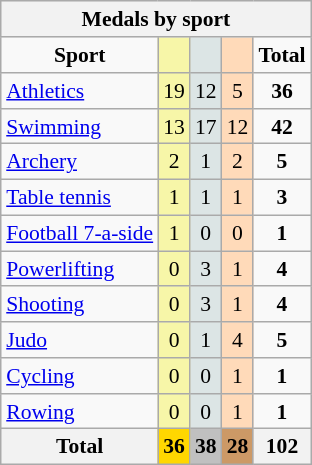<table class=wikitable style="font-size:90%; float:right">
<tr bgcolor=efefef>
<th colspan=5>Medals by sport</th>
</tr>
<tr style="text-align:center">
<td><strong>Sport</strong></td>
<td bgcolor=#f7f6a8></td>
<td bgcolor=#dce5e5></td>
<td bgcolor=#ffdab9></td>
<td><strong>Total</strong></td>
</tr>
<tr style="text-align:center">
<td align=left><a href='#'>Athletics</a></td>
<td bgcolor=F7F6A8>19</td>
<td bgcolor=DCE5E5>12</td>
<td bgcolor=FFDAB9>5</td>
<td><strong>36</strong></td>
</tr>
<tr style="text-align:center">
<td align=left><a href='#'>Swimming</a></td>
<td bgcolor=F7F6A8>13</td>
<td bgcolor=DCE5E5>17</td>
<td bgcolor=FFDAB9>12</td>
<td><strong>42</strong></td>
</tr>
<tr style="text-align:center">
<td align=left><a href='#'>Archery</a></td>
<td bgcolor=F7F6A8>2</td>
<td bgcolor=DCE5E5>1</td>
<td bgcolor=FFDAB9>2</td>
<td><strong>5</strong></td>
</tr>
<tr style="text-align:center">
<td align=left><a href='#'>Table tennis</a></td>
<td bgcolor=F7F6A8>1</td>
<td bgcolor=DCE5E5>1</td>
<td bgcolor=FFDAB9>1</td>
<td><strong>3</strong></td>
</tr>
<tr style="text-align:center">
<td align=left><a href='#'>Football 7-a-side</a></td>
<td bgcolor=F7F6A8>1</td>
<td bgcolor=DCE5E5>0</td>
<td bgcolor=FFDAB9>0</td>
<td><strong>1</strong></td>
</tr>
<tr style="text-align:center">
<td align=left><a href='#'>Powerlifting</a></td>
<td bgcolor=F7F6A8>0</td>
<td bgcolor=DCE5E5>3</td>
<td bgcolor=FFDAB9>1</td>
<td><strong>4</strong></td>
</tr>
<tr style="text-align:center">
<td align=left><a href='#'>Shooting</a></td>
<td bgcolor=F7F6A8>0</td>
<td bgcolor=DCE5E5>3</td>
<td bgcolor=FFDAB9>1</td>
<td><strong>4</strong></td>
</tr>
<tr style="text-align:center">
<td align=left><a href='#'>Judo</a></td>
<td bgcolor=F7F6A8>0</td>
<td bgcolor=DCE5E5>1</td>
<td bgcolor=FFDAB9>4</td>
<td><strong>5</strong></td>
</tr>
<tr style="text-align:center">
<td align=left><a href='#'>Cycling</a></td>
<td bgcolor=F7F6A8>0</td>
<td bgcolor=DCE5E5>0</td>
<td bgcolor=FFDAB9>1</td>
<td><strong>1</strong></td>
</tr>
<tr style="text-align:center">
<td align=left><a href='#'>Rowing</a></td>
<td bgcolor=F7F6A8>0</td>
<td bgcolor=DCE5E5>0</td>
<td bgcolor=FFDAB9>1</td>
<td><strong>1</strong></td>
</tr>
<tr style="text-align:center">
<th>Total</th>
<th style="background:gold">36</th>
<th style="background:silver">38</th>
<th style="background:#c96">28</th>
<th>102</th>
</tr>
</table>
